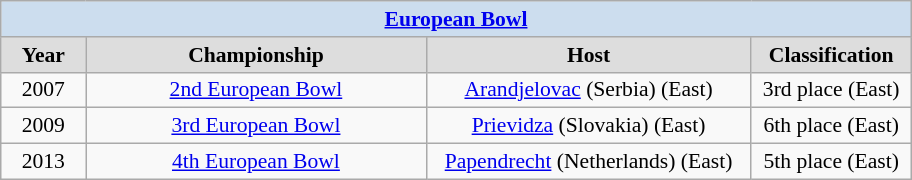<table class="wikitable" style=font-size:90%>
<tr align=center style="background:#ccddee;">
<td colspan=4><strong><a href='#'>European Bowl</a></strong></td>
</tr>
<tr align=center bgcolor="#dddddd">
<td width=50><strong>Year</strong></td>
<td width=220><strong>Championship</strong></td>
<td width=210><strong>Host</strong></td>
<td width=100><strong>Classification</strong></td>
</tr>
<tr align=center>
<td>2007</td>
<td><a href='#'>2nd European Bowl</a></td>
<td><a href='#'>Arandjelovac</a> (Serbia) (East)</td>
<td align="center">3rd place (East)</td>
</tr>
<tr align=center>
<td>2009</td>
<td><a href='#'>3rd European Bowl</a></td>
<td><a href='#'>Prievidza</a> (Slovakia) (East)</td>
<td align="center">6th place (East)</td>
</tr>
<tr align=center>
<td>2013</td>
<td><a href='#'>4th European Bowl</a></td>
<td><a href='#'>Papendrecht</a> (Netherlands) (East)</td>
<td align="center">5th place (East)</td>
</tr>
</table>
